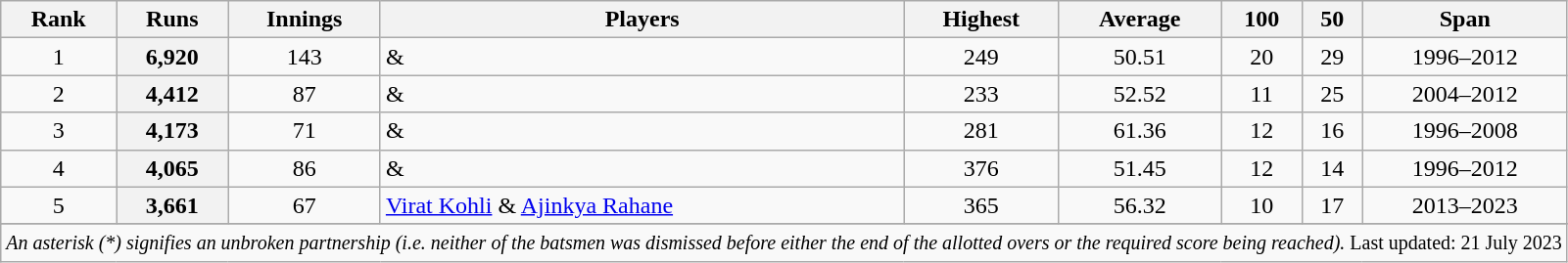<table class="wikitable sortable">
<tr>
<th scope=col>Rank</th>
<th scope=col>Runs</th>
<th scope=col>Innings</th>
<th scope=col>Players</th>
<th scope=col>Highest</th>
<th scope=col>Average</th>
<th scope=col>100</th>
<th scope=col>50</th>
<th scope=col>Span</th>
</tr>
<tr>
<td scope=row style=text-align:center;>1</td>
<th scope=row style=text-align:center;>6,920</th>
<td scope=row style=text-align:center;>143</td>
<td> & </td>
<td scope=row style=text-align:center;>249</td>
<td scope=row style=text-align:center;>50.51</td>
<td scope=row style=text-align:center;>20</td>
<td scope=row style=text-align:center;>29</td>
<td scope=row style=text-align:center;>1996–2012</td>
</tr>
<tr>
<td scope=row style=text-align:center;>2</td>
<th scope=row style=text-align:center;>4,412</th>
<td scope=row style=text-align:center;>87</td>
<td> & </td>
<td scope=row style=text-align:center;>233</td>
<td scope=row style=text-align:center;>52.52</td>
<td scope=row style=text-align:center;>11</td>
<td scope=row style=text-align:center;>25</td>
<td scope=row style=text-align:center;>2004–2012</td>
</tr>
<tr>
<td align=center>3</td>
<th scope=row style=text-align:center;>4,173</th>
<td scope=row style=text-align:center;>71</td>
<td> & </td>
<td scope=row style=text-align:center;>281</td>
<td scope=row style=text-align:center;>61.36</td>
<td scope=row style=text-align:center;>12</td>
<td scope=row style=text-align:center;>16</td>
<td scope=row style=text-align:center;>1996–2008</td>
</tr>
<tr>
<td scope=row style=text-align:center;>4</td>
<th scope=row style=text-align:center;>4,065</th>
<td scope=row style=text-align:center;>86</td>
<td> & </td>
<td scope=row style=text-align:center;>376</td>
<td scope=row style=text-align:center;>51.45</td>
<td scope=row style=text-align:center;>12</td>
<td scope=row style=text-align:center;>14</td>
<td scope=row style=text-align:center;>1996–2012</td>
</tr>
<tr>
<td scope=row style=text-align:center;>5</td>
<th scope=row style=text-align:center;>3,661</th>
<td scope=row style=text-align:center;>67</td>
<td><a href='#'>Virat Kohli</a> & <a href='#'>Ajinkya Rahane</a></td>
<td scope=row style=text-align:center;>365</td>
<td scope=row style=text-align:center;>56.32</td>
<td scope=row style=text-align:center;>10</td>
<td scope=row style=text-align:center;>17</td>
<td scope=row style=text-align:center;>2013–2023</td>
</tr>
<tr>
</tr>
<tr class="sortbottom">
<td scope="row" colspan=10><small> <em>An asterisk (*) signifies an unbroken partnership (i.e. neither of the batsmen was dismissed before either the end of the allotted overs or the required score being reached).</em> Last updated: 21 July 2023</small></td>
</tr>
</table>
